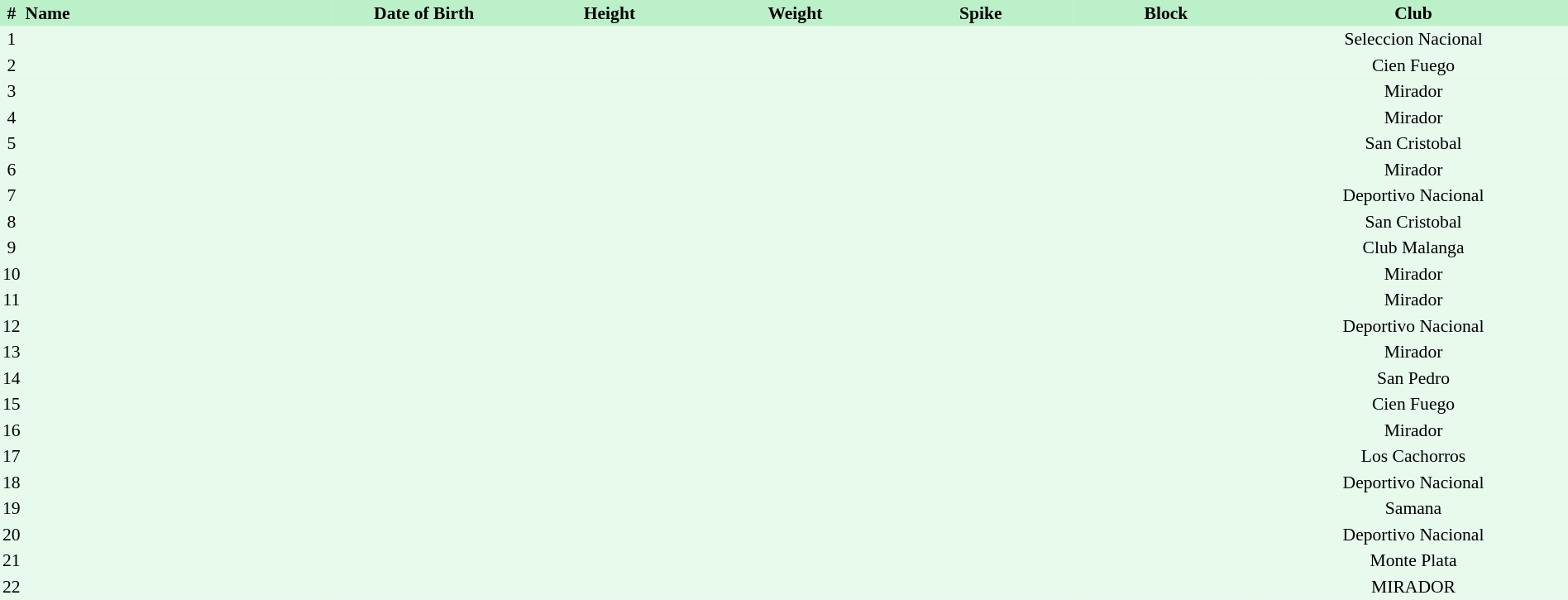<table border=0 cellpadding=2 cellspacing=0  |- bgcolor=#FFECCE style="text-align:center; font-size:90%; width:100%">
<tr bgcolor=#BBF0C9>
<th>#</th>
<th align=left width=20%>Name</th>
<th width=12%>Date of Birth</th>
<th width=12%>Height</th>
<th width=12%>Weight</th>
<th width=12%>Spike</th>
<th width=12%>Block</th>
<th width=20%>Club</th>
</tr>
<tr bgcolor=#E7FAEC>
<td>1</td>
<td align=left></td>
<td align=right></td>
<td></td>
<td></td>
<td></td>
<td></td>
<td>Seleccion Nacional</td>
</tr>
<tr bgcolor=#E7FAEC>
<td>2</td>
<td align=left></td>
<td align=right></td>
<td></td>
<td></td>
<td></td>
<td></td>
<td>Cien Fuego</td>
</tr>
<tr bgcolor=#E7FAEC>
<td>3</td>
<td align=left></td>
<td align=right></td>
<td></td>
<td></td>
<td></td>
<td></td>
<td>Mirador</td>
</tr>
<tr bgcolor=#E7FAEC>
<td>4</td>
<td align=left></td>
<td align=right></td>
<td></td>
<td></td>
<td></td>
<td></td>
<td>Mirador</td>
</tr>
<tr bgcolor=#E7FAEC>
<td>5</td>
<td align=left></td>
<td align=right></td>
<td></td>
<td></td>
<td></td>
<td></td>
<td>San Cristobal</td>
</tr>
<tr bgcolor=#E7FAEC>
<td>6</td>
<td align=left></td>
<td align=right></td>
<td></td>
<td></td>
<td></td>
<td></td>
<td>Mirador</td>
</tr>
<tr bgcolor=#E7FAEC>
<td>7</td>
<td align=left></td>
<td align=right></td>
<td></td>
<td></td>
<td></td>
<td></td>
<td>Deportivo Nacional</td>
</tr>
<tr bgcolor=#E7FAEC>
<td>8</td>
<td align=left></td>
<td align=right></td>
<td></td>
<td></td>
<td></td>
<td></td>
<td>San Cristobal</td>
</tr>
<tr bgcolor=#E7FAEC>
<td>9</td>
<td align=left></td>
<td align=right></td>
<td></td>
<td></td>
<td></td>
<td></td>
<td>Club Malanga</td>
</tr>
<tr bgcolor=#E7FAEC>
<td>10</td>
<td align=left></td>
<td align=right></td>
<td></td>
<td></td>
<td></td>
<td></td>
<td>Mirador</td>
</tr>
<tr bgcolor=#E7FAEC>
<td>11</td>
<td align=left></td>
<td align=right></td>
<td></td>
<td></td>
<td></td>
<td></td>
<td>Mirador</td>
</tr>
<tr bgcolor=#E7FAEC>
<td>12</td>
<td align=left></td>
<td align=right></td>
<td></td>
<td></td>
<td></td>
<td></td>
<td>Deportivo Nacional</td>
</tr>
<tr bgcolor=#E7FAEC>
<td>13</td>
<td align=left></td>
<td align=right></td>
<td></td>
<td></td>
<td></td>
<td></td>
<td>Mirador</td>
</tr>
<tr bgcolor=#E7FAEC>
<td>14</td>
<td align=left></td>
<td align=right></td>
<td></td>
<td></td>
<td></td>
<td></td>
<td>San Pedro</td>
</tr>
<tr bgcolor=#E7FAEC>
<td>15</td>
<td align=left></td>
<td align=right></td>
<td></td>
<td></td>
<td></td>
<td></td>
<td>Cien Fuego</td>
</tr>
<tr bgcolor=#E7FAEC>
<td>16</td>
<td align=left></td>
<td align=right></td>
<td></td>
<td></td>
<td></td>
<td></td>
<td>Mirador</td>
</tr>
<tr bgcolor=#E7FAEC>
<td>17</td>
<td align=left></td>
<td align=right></td>
<td></td>
<td></td>
<td></td>
<td></td>
<td>Los Cachorros</td>
</tr>
<tr bgcolor=#E7FAEC>
<td>18</td>
<td align=left></td>
<td align=right></td>
<td></td>
<td></td>
<td></td>
<td></td>
<td>Deportivo Nacional</td>
</tr>
<tr bgcolor=#E7FAEC>
<td>19</td>
<td align=left></td>
<td align=right></td>
<td></td>
<td></td>
<td></td>
<td></td>
<td>Samana</td>
</tr>
<tr bgcolor=#E7FAEC>
<td>20</td>
<td align=left></td>
<td align=right></td>
<td></td>
<td></td>
<td></td>
<td></td>
<td>Deportivo Nacional</td>
</tr>
<tr bgcolor=#E7FAEC>
<td>21</td>
<td align=left></td>
<td align=right></td>
<td></td>
<td></td>
<td></td>
<td></td>
<td>Monte Plata</td>
</tr>
<tr bgcolor=#E7FAEC>
<td>22</td>
<td align=left></td>
<td align=right></td>
<td></td>
<td></td>
<td></td>
<td></td>
<td>MIRADOR</td>
</tr>
</table>
